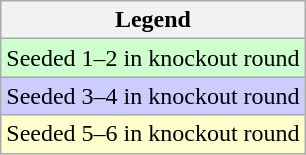<table class="wikitable">
<tr>
<th>Legend</th>
</tr>
<tr bgcolor=ccffcc>
<td>Seeded 1–2 in knockout round</td>
</tr>
<tr bgcolor=ccccff>
<td>Seeded 3–4 in knockout round</td>
</tr>
<tr bgcolor=ffffcc>
<td>Seeded 5–6 in knockout round</td>
</tr>
</table>
